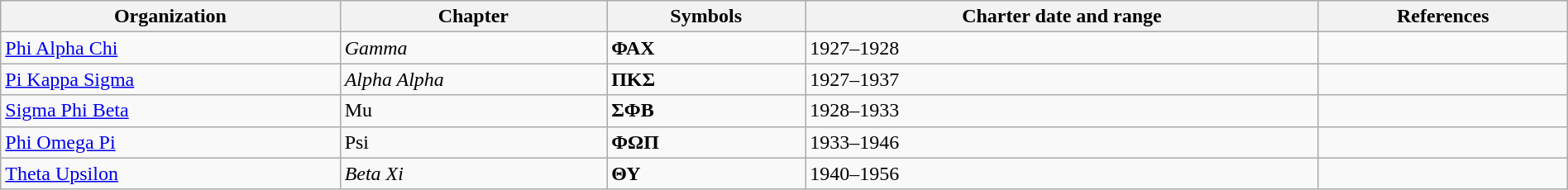<table class="wikitable sortable" style="width:100%;">
<tr>
<th>Organization</th>
<th>Chapter</th>
<th>Symbols</th>
<th>Charter date and range</th>
<th>References</th>
</tr>
<tr>
<td><a href='#'>Phi Alpha Chi</a></td>
<td><em>Gamma</em></td>
<td><strong>ΦΑΧ</strong></td>
<td>1927–1928</td>
<td></td>
</tr>
<tr>
<td><a href='#'>Pi Kappa Sigma</a></td>
<td><em>Alpha Alpha</em></td>
<td><strong>ΠΚΣ</strong></td>
<td>1927–1937</td>
<td></td>
</tr>
<tr>
<td><a href='#'>Sigma Phi Beta</a></td>
<td>Mu</td>
<td><strong>ΣΦΒ</strong></td>
<td>1928–1933</td>
<td></td>
</tr>
<tr>
<td><a href='#'>Phi Omega Pi</a></td>
<td>Psi</td>
<td><strong>ΦΩΠ</strong></td>
<td>1933–1946</td>
<td></td>
</tr>
<tr>
<td><a href='#'>Theta Upsilon</a></td>
<td><em>Beta Xi</em></td>
<td><strong>ΘΥ</strong></td>
<td>1940–1956</td>
<td></td>
</tr>
</table>
